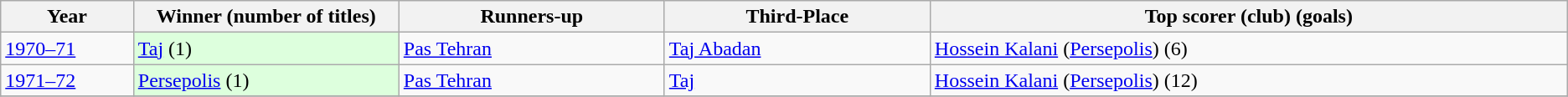<table class="wikitable">
<tr>
<th width=5%>Year</th>
<th width=10%>Winner (number of titles)</th>
<th width=10%>Runners-up</th>
<th width=10%>Third-Place</th>
<th width=24%>Top scorer (club) (goals)</th>
</tr>
<tr>
<td><a href='#'>1970–71</a></td>
<td bgcolor="#DDFFDD"><a href='#'>Taj</a> (1)</td>
<td><a href='#'>Pas Tehran</a></td>
<td><a href='#'>Taj Abadan</a></td>
<td> <a href='#'>Hossein Kalani</a> (<a href='#'>Persepolis</a>) (6)</td>
</tr>
<tr>
<td><a href='#'>1971–72</a></td>
<td bgcolor="#DDFFDD"><a href='#'>Persepolis</a> (1)</td>
<td><a href='#'>Pas Tehran</a></td>
<td><a href='#'>Taj</a></td>
<td> <a href='#'>Hossein Kalani</a> (<a href='#'>Persepolis</a>) (12)</td>
</tr>
<tr>
</tr>
</table>
